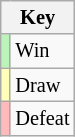<table class="wikitable" style="font-size: 85%">
<tr>
<th colspan=2>Key</th>
</tr>
<tr>
<td bgcolor=#BBF3BB></td>
<td>Win</td>
</tr>
<tr>
<td bgcolor=#FFFFBB></td>
<td>Draw</td>
</tr>
<tr>
<td bgcolor=#FFBBBB></td>
<td>Defeat</td>
</tr>
</table>
